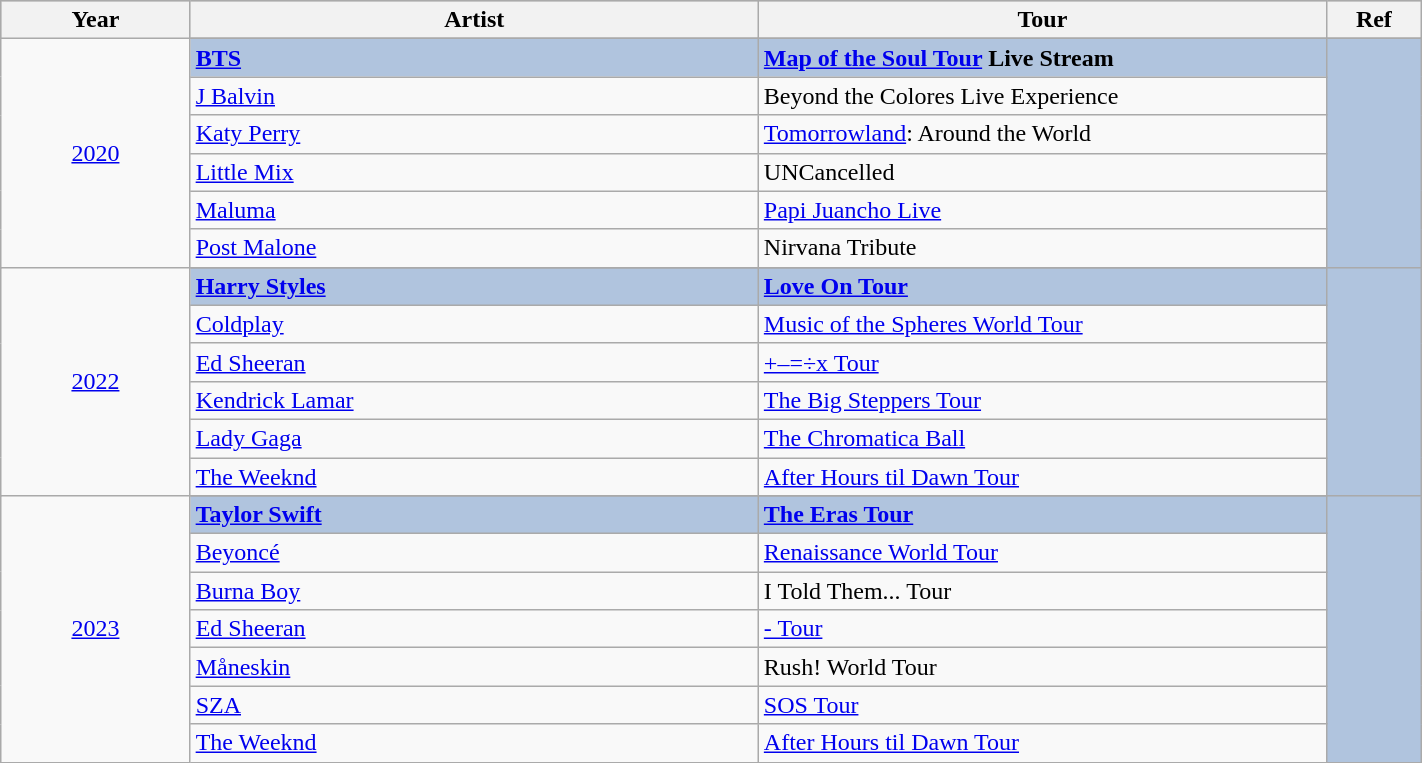<table class="wikitable" style="width:75%;">
<tr style="background:#bebebe;">
<th style="width:10%;">Year</th>
<th style="width:30%;">Artist</th>
<th style="width:30%;">Tour</th>
<th style="width:5%;">Ref</th>
</tr>
<tr>
<td rowspan="7" align="center"><a href='#'>2020</a></td>
</tr>
<tr style="background:#B0C4DE">
<td><strong><a href='#'>BTS</a></strong></td>
<td><strong><a href='#'>Map of the Soul Tour</a> Live Stream</strong></td>
<td rowspan="7" align="center"></td>
</tr>
<tr>
<td><a href='#'>J Balvin</a></td>
<td>Beyond the Colores Live Experience</td>
</tr>
<tr>
<td><a href='#'>Katy Perry</a></td>
<td><a href='#'>Tomorrowland</a>: Around the World</td>
</tr>
<tr>
<td><a href='#'>Little Mix</a></td>
<td>UNCancelled</td>
</tr>
<tr>
<td><a href='#'>Maluma</a></td>
<td><a href='#'>Papi Juancho Live</a></td>
</tr>
<tr>
<td><a href='#'>Post Malone</a></td>
<td>Nirvana Tribute</td>
</tr>
<tr>
<td rowspan="7" align="center"><a href='#'>2022</a></td>
</tr>
<tr style="background:#B0C4DE">
<td><strong><a href='#'>Harry Styles</a></strong></td>
<td><strong><a href='#'>Love On Tour</a></strong></td>
<td rowspan="7" align="center"></td>
</tr>
<tr>
<td><a href='#'>Coldplay</a></td>
<td><a href='#'>Music of the Spheres World Tour</a></td>
</tr>
<tr>
<td><a href='#'>Ed Sheeran</a></td>
<td><a href='#'>+–=÷x Tour</a></td>
</tr>
<tr>
<td><a href='#'>Kendrick Lamar</a></td>
<td><a href='#'>The Big Steppers Tour</a></td>
</tr>
<tr>
<td><a href='#'>Lady Gaga</a></td>
<td><a href='#'>The Chromatica Ball</a></td>
</tr>
<tr>
<td><a href='#'>The Weeknd</a></td>
<td><a href='#'>After Hours til Dawn Tour</a></td>
</tr>
<tr>
<td rowspan="8" align="center"><a href='#'>2023</a></td>
</tr>
<tr style="background:#B0C4DE">
<td><strong><a href='#'>Taylor Swift</a></strong></td>
<td><strong><a href='#'>The Eras Tour</a></strong></td>
<td rowspan="8" align="center"></td>
</tr>
<tr>
<td><a href='#'>Beyoncé</a></td>
<td><a href='#'>Renaissance World Tour</a></td>
</tr>
<tr>
<td><a href='#'>Burna Boy</a></td>
<td>I Told Them... Tour</td>
</tr>
<tr>
<td><a href='#'>Ed Sheeran</a></td>
<td><a href='#'>- Tour</a></td>
</tr>
<tr>
<td><a href='#'>Måneskin</a></td>
<td>Rush! World Tour</td>
</tr>
<tr>
<td><a href='#'>SZA</a></td>
<td><a href='#'>SOS Tour</a></td>
</tr>
<tr>
<td><a href='#'>The Weeknd</a></td>
<td><a href='#'>After Hours til Dawn Tour</a></td>
</tr>
</table>
